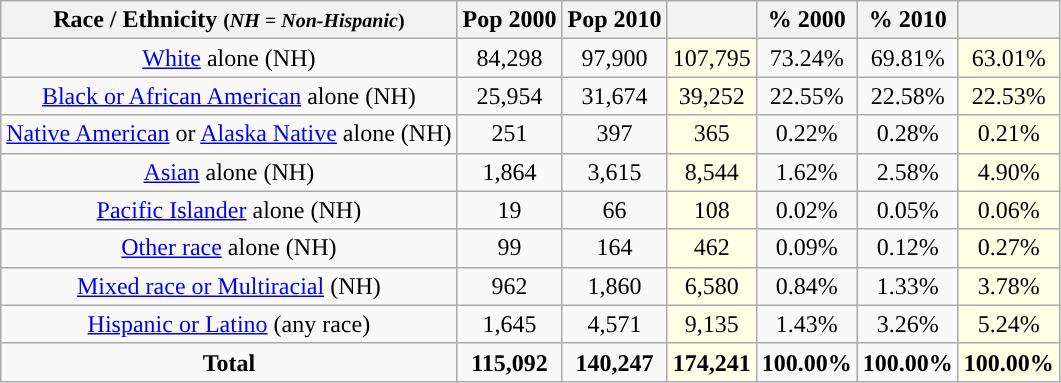<table class="wikitable" style="text-align:center;">
<tr>
<th>Race / Ethnicity <small>(<em>NH = Non-Hispanic</em>)</small></th>
<th>Pop 2000</th>
<th>Pop 2010</th>
<th></th>
<th>% 2000</th>
<th>% 2010</th>
<th></th>
</tr>
<tr>
<td><a href='#'>White</a> alone (NH)</td>
<td>84,298</td>
<td>97,900</td>
<td style='background: #ffffe6;'>107,795</td>
<td>73.24%</td>
<td>69.81%</td>
<td style='background: #ffffe6;'>63.01%</td>
</tr>
<tr>
<td><a href='#'>Black or African American</a> alone (NH)</td>
<td>25,954</td>
<td>31,674</td>
<td style='background: #ffffe6;'>39,252</td>
<td>22.55%</td>
<td>22.58%</td>
<td style='background: #ffffe6;'>22.53%</td>
</tr>
<tr>
<td><a href='#'>Native American</a> or <a href='#'>Alaska Native</a> alone (NH)</td>
<td>251</td>
<td>397</td>
<td style='background: #ffffe6;'>365</td>
<td>0.22%</td>
<td>0.28%</td>
<td style='background: #ffffe6;'>0.21%</td>
</tr>
<tr>
<td><a href='#'>Asian</a> alone (NH)</td>
<td>1,864</td>
<td>3,615</td>
<td style='background: #ffffe6;'>8,544</td>
<td>1.62%</td>
<td>2.58%</td>
<td style='background: #ffffe6;'>4.90%</td>
</tr>
<tr>
<td><a href='#'>Pacific Islander</a> alone (NH)</td>
<td>19</td>
<td>66</td>
<td style='background: #ffffe6;'>108</td>
<td>0.02%</td>
<td>0.05%</td>
<td style='background: #ffffe6;'>0.06%</td>
</tr>
<tr>
<td><a href='#'>Other race</a> alone (NH)</td>
<td>99</td>
<td>164</td>
<td style='background: #ffffe6;'>462</td>
<td>0.09%</td>
<td>0.12%</td>
<td style='background: #ffffe6;'>0.27%</td>
</tr>
<tr>
<td><a href='#'>Mixed race or Multiracial</a> (NH)</td>
<td>962</td>
<td>1,860</td>
<td style='background: #ffffe6;'>6,580</td>
<td>0.84%</td>
<td>1.33%</td>
<td style='background: #ffffe6;'>3.78%</td>
</tr>
<tr>
<td><a href='#'>Hispanic or Latino</a> (any race)</td>
<td>1,645</td>
<td>4,571</td>
<td style='background: #ffffe6;'>9,135</td>
<td>1.43%</td>
<td>3.26%</td>
<td style='background: #ffffe6;'>5.24%</td>
</tr>
<tr>
<td><strong>Total</strong></td>
<td><strong>115,092</strong></td>
<td><strong>140,247</strong></td>
<td style='background: #ffffe6;'><strong>174,241</strong></td>
<td><strong>100.00%</strong></td>
<td><strong>100.00%</strong></td>
<td style='background: #ffffe6;'><strong>100.00%</strong></td>
</tr>
</table>
